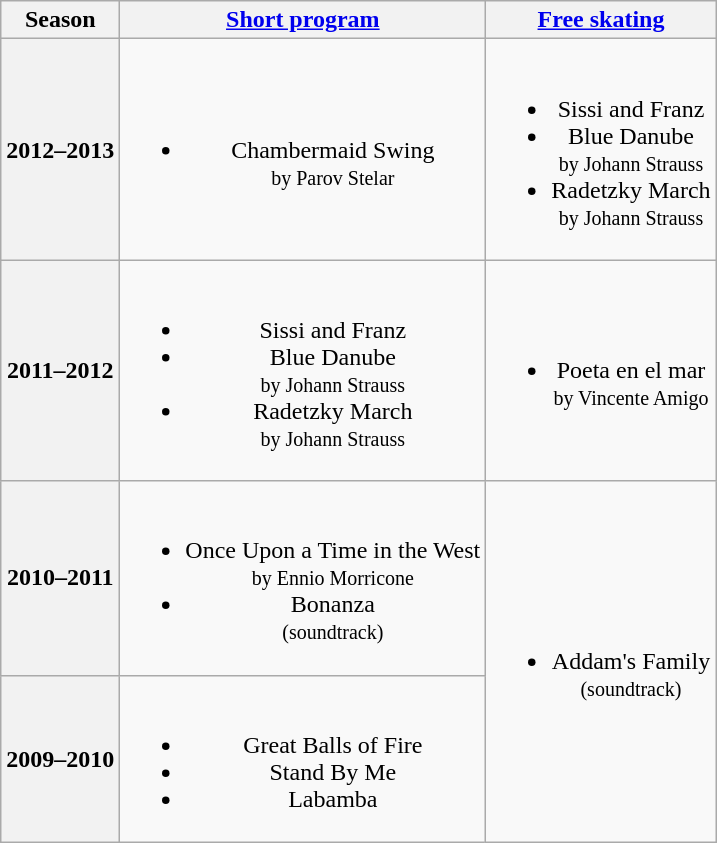<table class="wikitable" style="text-align:center">
<tr>
<th>Season</th>
<th><a href='#'>Short program</a></th>
<th><a href='#'>Free skating</a></th>
</tr>
<tr>
<th>2012–2013 <br> </th>
<td><br><ul><li>Chambermaid Swing <br><small> by Parov Stelar </small></li></ul></td>
<td><br><ul><li>Sissi and Franz</li><li>Blue Danube <br><small> by Johann Strauss </small></li><li>Radetzky March <br><small> by Johann Strauss </small></li></ul></td>
</tr>
<tr>
<th>2011–2012 <br> </th>
<td><br><ul><li>Sissi and Franz</li><li>Blue Danube <br><small> by Johann Strauss </small></li><li>Radetzky March <br><small> by Johann Strauss </small></li></ul></td>
<td><br><ul><li>Poeta en el mar <br><small> by Vincente Amigo </small></li></ul></td>
</tr>
<tr>
<th>2010–2011 <br> </th>
<td><br><ul><li>Once Upon a Time in the West <br><small> by Ennio Morricone </small></li><li>Bonanza <br><small> (soundtrack) </small></li></ul></td>
<td rowspan=2><br><ul><li>Addam's Family <br><small> (soundtrack) </small></li></ul></td>
</tr>
<tr>
<th>2009–2010 <br> </th>
<td><br><ul><li>Great Balls of Fire</li><li>Stand By Me</li><li>Labamba</li></ul></td>
</tr>
</table>
